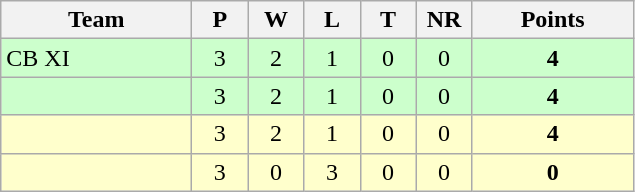<table class="wikitable" style="text-align:center;">
<tr>
<th width=120>Team</th>
<th width=30 abbr="Played">P</th>
<th width=30 abbr="Won">W</th>
<th width=30 abbr="Lost">L</th>
<th width=30 abbr="Tied">T</th>
<th width=30 abbr="No result">NR</th>
<th width=100 abbr="Points">Points</th>
</tr>
<tr bgcolor=ccffcc>
<td align="left"> CB XI</td>
<td>3</td>
<td>2</td>
<td>1</td>
<td>0</td>
<td>0</td>
<td><strong>4</strong></td>
</tr>
<tr bgcolor=ccffcc>
<td align="left"></td>
<td>3</td>
<td>2</td>
<td>1</td>
<td>0</td>
<td>0</td>
<td><strong>4</strong></td>
</tr>
<tr bgcolor=ffffcc>
<td align="left"></td>
<td>3</td>
<td>2</td>
<td>1</td>
<td>0</td>
<td>0</td>
<td><strong>4</strong></td>
</tr>
<tr bgcolor=ffffcc>
<td align="left"></td>
<td>3</td>
<td>0</td>
<td>3</td>
<td>0</td>
<td>0</td>
<td><strong>0</strong></td>
</tr>
</table>
